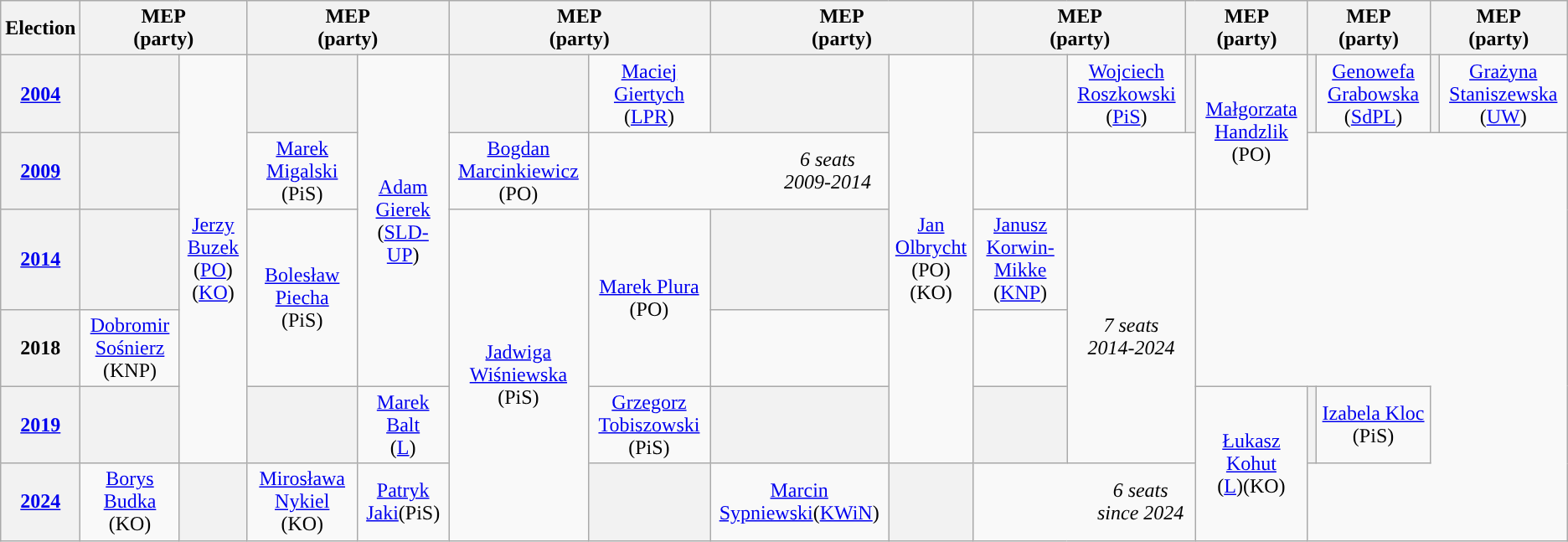<table class= "wikitable" style= "text-align:center">
<tr>
<th>Election</th>
<th colspan=2>MEP<br>(party)</th>
<th colspan=2>MEP<br>(party)</th>
<th colspan=2>MEP<br>(party)</th>
<th colspan=2>MEP<br>(party)</th>
<th colspan=2>MEP<br>(party)</th>
<th colspan=2>MEP<br>(party)</th>
<th colspan=2>MEP<br>(party)</th>
<th colspan=2>MEP<br>(party)</th>
</tr>
<tr>
<th><a href='#'>2004</a></th>
<th style="background-color: "></th>
<td rowspan=5><a href='#'>Jerzy Buzek</a><br>(<a href='#'>PO</a>)<br>(<a href='#'>KO</a>)</td>
<th style="background-color: "></th>
<td rowspan=4><a href='#'>Adam Gierek</a><br>(<a href='#'>SLD-UP</a>)</td>
<th style="background-color: "></th>
<td rowspan=1><a href='#'>Maciej Giertych</a><br>(<a href='#'>LPR</a>)</td>
<th style="background-color: "></th>
<td rowspan=5><a href='#'>Jan Olbrycht</a><br>(PO)<br>(KO)</td>
<th style="background-color: "></th>
<td rowspan=1><a href='#'>Wojciech Roszkowski</a><br>(<a href='#'>PiS</a>)</td>
<th style="background-color: "></th>
<td rowspan=2><a href='#'>Małgorzata Handzlik</a><br>(PO)</td>
<th style="background-color: "></th>
<td rowspan=1><a href='#'>Genowefa Grabowska</a><br>(<a href='#'>SdPL</a>)</td>
<th style="background-color: "></th>
<td rowspan=1><a href='#'>Grażyna Staniszewska</a><br>(<a href='#'>UW</a>)</td>
</tr>
<tr>
<th><a href='#'>2009</a></th>
<th style="background-color: "></th>
<td rowspan=1><a href='#'>Marek Migalski</a><br>(PiS)</td>
<td rowspan=1><a href='#'>Bogdan Marcinkiewicz</a><br>(PO)</td>
<td colspan=4 rowspan=1><em>6 seats<br>2009-2014</em></td>
</tr>
<tr>
<th><a href='#'>2014</a></th>
<th style="background-color: "></th>
<td rowspan=2><a href='#'>Bolesław Piecha</a><br>(PiS)</td>
<td rowspan=4><a href='#'>Jadwiga Wiśniewska</a><br>(PiS)</td>
<td rowspan=2><a href='#'>Marek Plura</a><br>(PO)</td>
<th style="background-color: "></th>
<td rowspan=1><a href='#'>Janusz Korwin-Mikke</a><br>(<a href='#'>KNP</a>)</td>
<td colspan=2 rowspan=3><em>7 seats<br>2014-2024</em></td>
</tr>
<tr>
<th>2018</th>
<td rowspan=1><a href='#'>Dobromir Sośnierz</a><br>(KNP)</td>
</tr>
<tr>
<th><a href='#'>2019</a></th>
<th style="background-color: "></th>
<th style="background-color: "></th>
<td rowspan=1><a href='#'>Marek Balt</a><br>(<a href='#'>L</a>)</td>
<td rowspan=1><a href='#'>Grzegorz Tobiszowski</a><br>(PiS)</td>
<th style="background-color: "></th>
<th style="background-color: "></th>
<td rowspan=2><a href='#'>Łukasz Kohut</a><br>(<a href='#'>L</a>)(KO)</td>
<th style="background-color: "></th>
<td rowspan=1><a href='#'>Izabela Kloc</a><br>(PiS)</td>
</tr>
<tr>
<th><a href='#'>2024</a></th>
<td><a href='#'>Borys Budka</a> (KO)</td>
<th style="background-color: "></th>
<td><a href='#'>Mirosława Nykiel</a> (KO)</td>
<td><a href='#'>Patryk Jaki</a>(PiS)</td>
<th style="background-color: "></th>
<td><a href='#'>Marcin Sypniewski</a>(<a href='#'>KWiN</a>)</td>
<th style="background-color: "></th>
<td colspan=4><em>6 seats<br>since 2024</em></td>
</tr>
</table>
